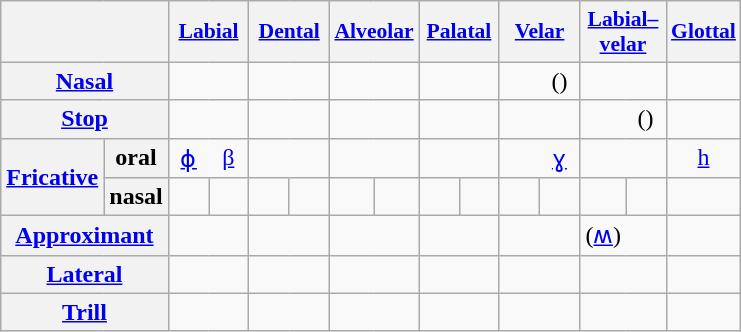<table class="wikitable" style=text-align:center>
<tr style="font-size: 90%;">
<th colspan="2"></th>
<th colspan=2 width=20px><a href='#'>Labial</a></th>
<th colspan=2 width=20px><a href='#'>Dental</a></th>
<th colspan=2 width=20px><a href='#'>Alveolar</a></th>
<th colspan=2 width=20px><a href='#'>Palatal</a></th>
<th colspan=2 width=20px><a href='#'>Velar</a></th>
<th colspan=2 width=20px><a href='#'>Labial–<br>velar</a></th>
<th><a href='#'>Glottal</a></th>
</tr>
<tr>
<th colspan="2"><a href='#'>Nasal</a></th>
<td width=20px style="border-right: 0;"></td>
<td width=20px style="border-left: 0;"></td>
<td width=20px style="border-right: 0;"></td>
<td width=20px style="border-left: 0;"></td>
<td colspan=2></td>
<td colspan=2></td>
<td width=20px style="border-right: 0;"></td>
<td width=20px style="border-left: 0;">()</td>
<td colspan=2></td>
<td></td>
</tr>
<tr>
<th colspan="2"><a href='#'>Stop</a></th>
<td style="border-right: 0;"></td>
<td style="border-left: 0;"></td>
<td width=20px style="border-right: 0;"></td>
<td width=20px style="border-left: 0;"></td>
<td colspan=2></td>
<td colspan=2></td>
<td style="border-right: 0;"></td>
<td style="border-left: 0;"></td>
<td width=20px style="border-right: 0;"></td>
<td width=20px style="border-left: 0;">()</td>
<td></td>
</tr>
<tr>
<th rowspan="2"><a href='#'>Fricative</a></th>
<th>oral</th>
<td style="border-right: 0;"><a href='#'>ɸ</a></td>
<td style="border-left: 0;"><a href='#'>β</a></td>
<td style="border-right: 0;"></td>
<td style="border-left: 0;"></td>
<td style="border-right: 0;"></td>
<td style="border-left: 0;"></td>
<td colspan=2></td>
<td style="border-right: 0;"></td>
<td style="border-left: 0;"><a href='#'>ɣ</a></td>
<td colspan=2></td>
<td><a href='#'>h</a></td>
</tr>
<tr>
<th>nasal</th>
<td></td>
<td></td>
<td></td>
<td></td>
<td></td>
<td></td>
<td></td>
<td></td>
<td></td>
<td></td>
<td></td>
<td></td>
<td></td>
</tr>
<tr>
<th colspan="2"><a href='#'>Approximant</a></th>
<td colspan="2"></td>
<td colspan="2"></td>
<td colspan="2"></td>
<td width="20px" style="border-right: 0;"></td>
<td width="20px" style="border-left: 0;"></td>
<td colspan="2"></td>
<td style="border-right: 0;">(<a href='#'>ʍ</a>)</td>
<td style="border-left: 0;"></td>
<td></td>
</tr>
<tr>
<th colspan="2"><a href='#'>Lateral</a></th>
<td colspan="2"></td>
<td colspan="2"></td>
<td style="border-right: 0;"></td>
<td style="border-left: 0;"></td>
<td colspan="2"></td>
<td colspan="2"></td>
<td colspan="2"></td>
<td></td>
</tr>
<tr>
<th colspan="2"><a href='#'>Trill</a></th>
<td colspan="2"></td>
<td colspan="2"></td>
<td style="border-right: 0;"></td>
<td style="border-left: 0;"></td>
<td colspan="2"></td>
<td colspan="2"></td>
<td colspan="2"></td>
<td></td>
</tr>
</table>
